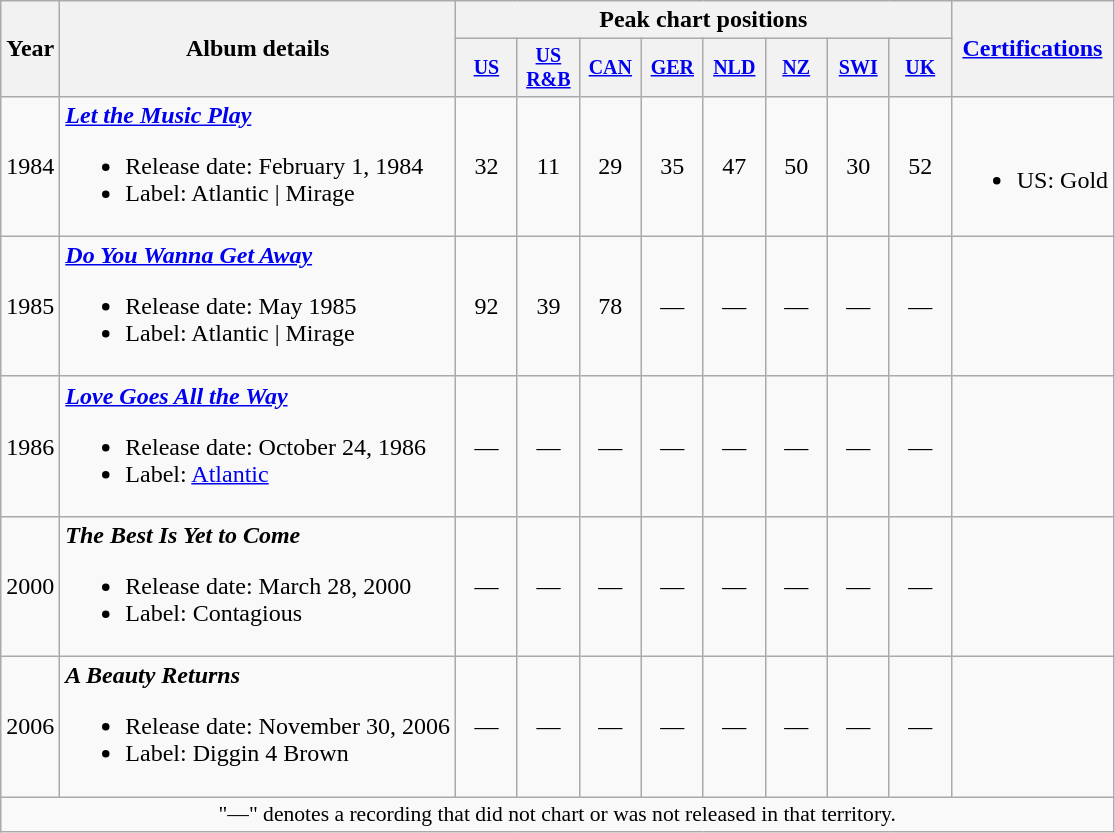<table class="wikitable" style="text-align:center;">
<tr>
<th rowspan="2">Year</th>
<th rowspan="2">Album details</th>
<th colspan="8">Peak chart positions</th>
<th rowspan="2"><a href='#'>Certifications</a></th>
</tr>
<tr style="font-size:smaller;">
<th style="width:35px;"><a href='#'>US</a><br></th>
<th style="width:35px;"><a href='#'>US<br>R&B</a><br></th>
<th style="width:35px;"><a href='#'>CAN</a><br></th>
<th style="width:35px;"><a href='#'>GER</a><br></th>
<th style="width:35px;"><a href='#'>NLD</a><br></th>
<th style="width:35px;"><a href='#'>NZ</a><br></th>
<th style="width:35px;"><a href='#'>SWI</a><br></th>
<th style="width:35px;"><a href='#'>UK</a><br></th>
</tr>
<tr>
<td>1984</td>
<td style="text-align:left;"><strong><em><a href='#'>Let the Music Play</a></em></strong><br><ul><li>Release date: February 1, 1984</li><li>Label: Atlantic | Mirage</li></ul></td>
<td>32</td>
<td>11</td>
<td>29</td>
<td>35</td>
<td>47</td>
<td>50</td>
<td>30</td>
<td>52</td>
<td align=left><br><ul><li>US: Gold</li></ul></td>
</tr>
<tr>
<td>1985</td>
<td style="text-align:left;"><strong><em><a href='#'>Do You Wanna Get Away</a></em></strong><br><ul><li>Release date: May 1985</li><li>Label: Atlantic | Mirage</li></ul></td>
<td>92</td>
<td>39</td>
<td>78</td>
<td>—</td>
<td>—</td>
<td>—</td>
<td>—</td>
<td>—</td>
<td align=left></td>
</tr>
<tr>
<td>1986</td>
<td style="text-align:left;"><strong><em><a href='#'>Love Goes All the Way</a></em></strong><br><ul><li>Release date: October 24, 1986</li><li>Label: <a href='#'>Atlantic</a></li></ul></td>
<td>—</td>
<td>—</td>
<td>—</td>
<td>—</td>
<td>—</td>
<td>—</td>
<td>—</td>
<td>—</td>
<td align=left></td>
</tr>
<tr>
<td>2000</td>
<td style="text-align:left;"><strong><em>The Best Is Yet to Come</em></strong><br><ul><li>Release date: March 28, 2000</li><li>Label: Contagious</li></ul></td>
<td>—</td>
<td>—</td>
<td>—</td>
<td>—</td>
<td>—</td>
<td>—</td>
<td>—</td>
<td>—</td>
<td align=left></td>
</tr>
<tr>
<td>2006</td>
<td style="text-align:left;"><strong><em>A Beauty Returns</em></strong><br><ul><li>Release date: November 30, 2006</li><li>Label: Diggin 4 Brown</li></ul></td>
<td>—</td>
<td>—</td>
<td>—</td>
<td>—</td>
<td>—</td>
<td>—</td>
<td>—</td>
<td>—</td>
<td align=left></td>
</tr>
<tr>
<td colspan="15" style="font-size:90%">"—" denotes a recording that did not chart or was not released in that territory.</td>
</tr>
</table>
